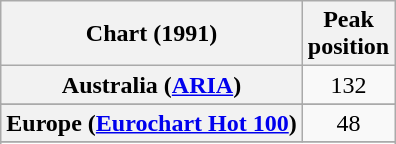<table class="wikitable sortable plainrowheaders" style="text-align:center">
<tr>
<th>Chart (1991)</th>
<th>Peak<br>position</th>
</tr>
<tr>
<th scope="row">Australia (<a href='#'>ARIA</a>)</th>
<td>132</td>
</tr>
<tr>
</tr>
<tr>
<th scope="row">Europe (<a href='#'>Eurochart Hot 100</a>)</th>
<td>48</td>
</tr>
<tr>
</tr>
<tr>
</tr>
<tr>
</tr>
<tr>
</tr>
<tr>
</tr>
<tr>
</tr>
<tr>
</tr>
<tr>
</tr>
</table>
